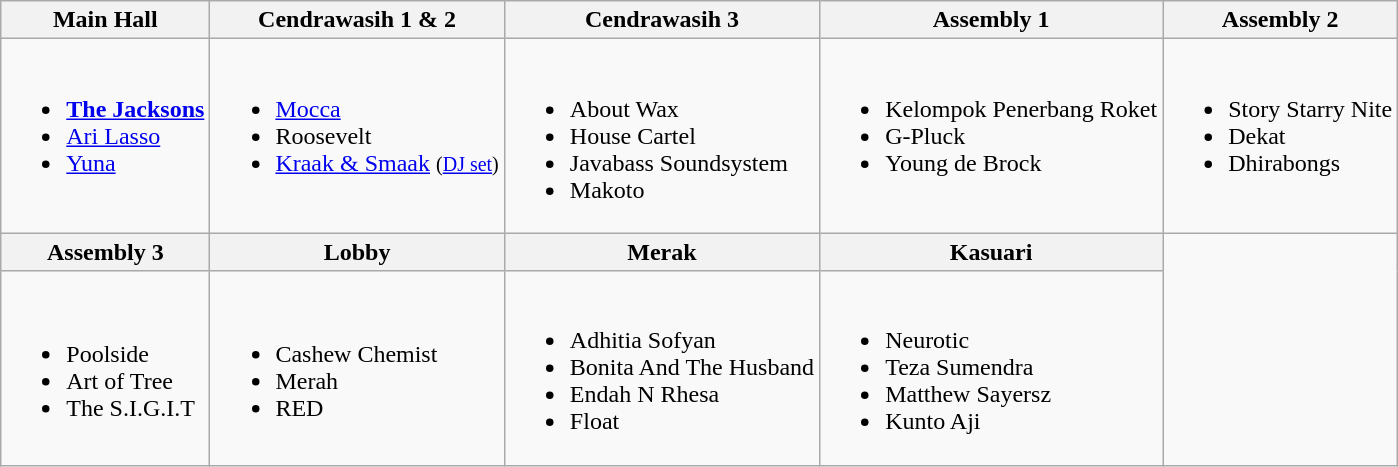<table class="wikitable">
<tr>
<th>Main Hall</th>
<th>Cendrawasih 1 & 2</th>
<th>Cendrawasih 3</th>
<th>Assembly 1</th>
<th>Assembly 2</th>
</tr>
<tr valign="top">
<td><br><ul><li><strong><a href='#'>The Jacksons</a></strong></li><li><a href='#'>Ari Lasso</a></li><li><a href='#'>Yuna</a></li></ul></td>
<td><br><ul><li><a href='#'>Mocca</a></li><li>Roosevelt</li><li><a href='#'>Kraak & Smaak</a> <small>(<a href='#'>DJ set</a>)</small></li></ul></td>
<td><br><ul><li>About Wax</li><li>House Cartel</li><li>Javabass Soundsystem</li><li>Makoto</li></ul></td>
<td><br><ul><li>Kelompok Penerbang Roket</li><li>G-Pluck</li><li>Young de Brock</li></ul></td>
<td><br><ul><li>Story Starry Nite</li><li>Dekat</li><li>Dhirabongs</li></ul></td>
</tr>
<tr>
<th>Assembly 3</th>
<th>Lobby</th>
<th>Merak</th>
<th>Kasuari</th>
</tr>
<tr>
<td><br><ul><li>Poolside</li><li>Art of Tree</li><li>The S.I.G.I.T</li></ul></td>
<td><br><ul><li>Cashew Chemist</li><li>Merah</li><li>RED</li></ul></td>
<td><br><ul><li>Adhitia Sofyan</li><li>Bonita And The Husband</li><li>Endah N Rhesa</li><li>Float</li></ul></td>
<td><br><ul><li>Neurotic</li><li>Teza Sumendra</li><li>Matthew Sayersz</li><li>Kunto Aji</li></ul></td>
</tr>
</table>
